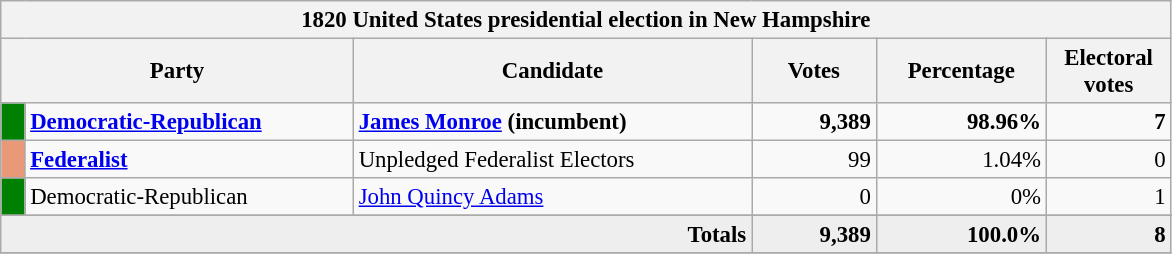<table class="wikitable" style="font-size: 95%;">
<tr>
<th colspan="6">1820 United States presidential election in New Hampshire</th>
</tr>
<tr>
<th colspan="2" style="width: 15em">Party</th>
<th style="width: 17em">Candidate</th>
<th style="width: 5em">Votes</th>
<th style="width: 7em">Percentage</th>
<th style="width: 5em">Electoral votes</th>
</tr>
<tr>
<th style="background-color:#008000; width: 3px"></th>
<td style="width: 130px"><strong><a href='#'>Democratic-Republican</a></strong></td>
<td><strong><a href='#'>James Monroe</a> (incumbent)</strong></td>
<td align="right"><strong>9,389</strong></td>
<td align="right"><strong>98.96%</strong></td>
<td align="right"><strong>7</strong></td>
</tr>
<tr>
<th style="background-color:#EA9978; width: 3px"></th>
<td style="width: 130px"><strong><a href='#'>Federalist</a></strong></td>
<td>Unpledged Federalist Electors</td>
<td align="right">99</td>
<td align="right">1.04%</td>
<td align="right">0</td>
</tr>
<tr>
<th style="background-color:#008000; width: 3px"></th>
<td style="width: 130px">Democratic-Republican</td>
<td><a href='#'>John Quincy Adams</a></td>
<td align="right">0</td>
<td align="right">0%</td>
<td align="right">1</td>
</tr>
<tr>
</tr>
<tr bgcolor="#EEEEEE">
<td colspan="3" align="right"><strong>Totals</strong></td>
<td align="right"><strong>9,389</strong></td>
<td align="right"><strong>100.0%</strong></td>
<td align="right"><strong>8</strong></td>
</tr>
<tr>
</tr>
</table>
